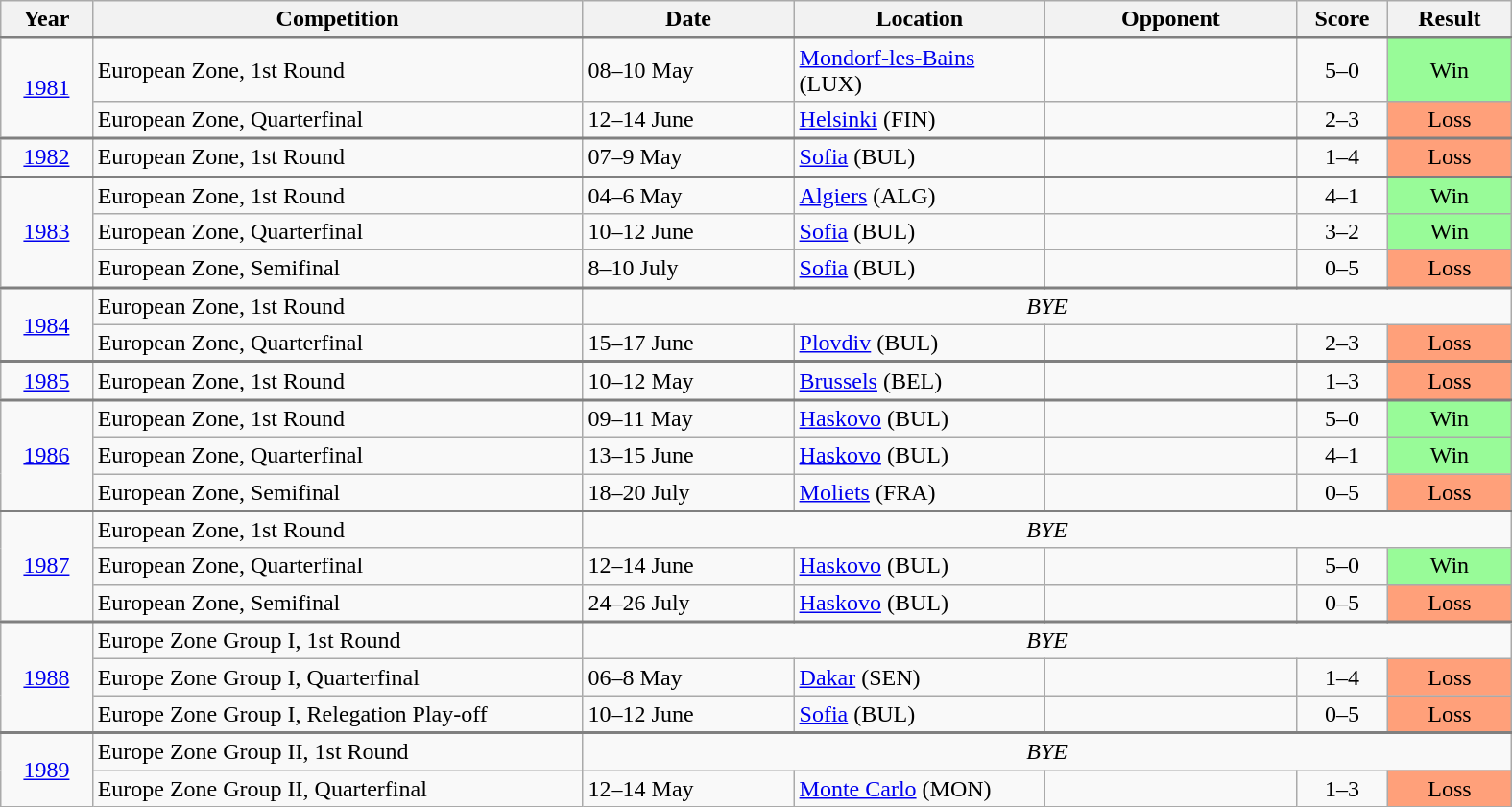<table class="wikitable collapsible collapsed" width="1050">
<tr>
<th width="50">Year</th>
<th width="300">Competition</th>
<th width="125">Date</th>
<th width="150">Location</th>
<th width="150">Opponent</th>
<th width="50">Score</th>
<th width="70">Result</th>
</tr>
<tr style="border-top:2px solid gray;">
<td align="center" rowspan="2"><a href='#'>1981</a></td>
<td>European Zone, 1st Round</td>
<td>08–10 May</td>
<td><a href='#'>Mondorf-les-Bains</a> (LUX)</td>
<td></td>
<td align="center">5–0</td>
<td align="center" bgcolor="#98FB98">Win</td>
</tr>
<tr>
<td>European Zone, Quarterfinal</td>
<td>12–14 June</td>
<td><a href='#'>Helsinki</a> (FIN)</td>
<td></td>
<td align="center">2–3</td>
<td align="center" bgcolor="#FFA07A">Loss</td>
</tr>
<tr style="border-top:2px solid gray;">
<td align="center"><a href='#'>1982</a></td>
<td>European Zone, 1st Round</td>
<td>07–9 May</td>
<td><a href='#'>Sofia</a> (BUL)</td>
<td></td>
<td align="center">1–4</td>
<td align="center" bgcolor="#FFA07A">Loss</td>
</tr>
<tr style="border-top:2px solid gray;">
<td align="center" rowspan="3"><a href='#'>1983</a></td>
<td>European Zone, 1st Round</td>
<td>04–6 May</td>
<td><a href='#'>Algiers</a> (ALG)</td>
<td></td>
<td align="center">4–1</td>
<td align="center" bgcolor="#98FB98">Win</td>
</tr>
<tr>
<td>European Zone, Quarterfinal</td>
<td>10–12 June</td>
<td><a href='#'>Sofia</a> (BUL)</td>
<td></td>
<td align="center">3–2</td>
<td align="center" bgcolor="#98FB98">Win</td>
</tr>
<tr>
<td>European Zone, Semifinal</td>
<td>8–10 July</td>
<td><a href='#'>Sofia</a> (BUL)</td>
<td></td>
<td align="center">0–5</td>
<td align="center" bgcolor="#FFA07A">Loss</td>
</tr>
<tr style="border-top:2px solid gray;">
<td align="center" rowspan="2"><a href='#'>1984</a></td>
<td>European Zone, 1st Round</td>
<td align=center colspan=5><em>BYE</em></td>
</tr>
<tr>
<td>European Zone, Quarterfinal</td>
<td>15–17 June</td>
<td><a href='#'>Plovdiv</a> (BUL)</td>
<td></td>
<td align="center">2–3</td>
<td align="center" bgcolor="#FFA07A">Loss</td>
</tr>
<tr style="border-top:2px solid gray;">
<td align="center"><a href='#'>1985</a></td>
<td>European Zone, 1st Round</td>
<td>10–12 May</td>
<td><a href='#'>Brussels</a> (BEL)</td>
<td></td>
<td align="center">1–3</td>
<td align="center" bgcolor="#FFA07A">Loss</td>
</tr>
<tr style="border-top:2px solid gray;">
<td align="center" rowspan="3"><a href='#'>1986</a></td>
<td>European Zone, 1st Round</td>
<td>09–11 May</td>
<td><a href='#'>Haskovo</a> (BUL)</td>
<td></td>
<td align="center">5–0</td>
<td align="center" bgcolor="#98FB98">Win</td>
</tr>
<tr>
<td>European Zone, Quarterfinal</td>
<td>13–15 June</td>
<td><a href='#'>Haskovo</a> (BUL)</td>
<td></td>
<td align="center">4–1</td>
<td align="center" bgcolor="#98FB98">Win</td>
</tr>
<tr>
<td>European Zone, Semifinal</td>
<td>18–20 July</td>
<td><a href='#'>Moliets</a> (FRA)</td>
<td></td>
<td align="center">0–5</td>
<td align="center" bgcolor="#FFA07A">Loss</td>
</tr>
<tr style="border-top:2px solid gray;">
<td align="center" rowspan="3"><a href='#'>1987</a></td>
<td>European Zone, 1st Round</td>
<td align=center colspan=5><em>BYE</em></td>
</tr>
<tr>
<td>European Zone, Quarterfinal</td>
<td>12–14 June</td>
<td><a href='#'>Haskovo</a> (BUL)</td>
<td></td>
<td align="center">5–0</td>
<td align="center" bgcolor="#98FB98">Win</td>
</tr>
<tr>
<td>European Zone, Semifinal</td>
<td>24–26 July</td>
<td><a href='#'>Haskovo</a> (BUL)</td>
<td></td>
<td align="center">0–5</td>
<td align="center" bgcolor="#FFA07A">Loss</td>
</tr>
<tr style="border-top:2px solid gray;">
<td align="center" rowspan="3"><a href='#'>1988</a></td>
<td>Europe Zone Group I, 1st Round</td>
<td align=center colspan=5><em>BYE</em></td>
</tr>
<tr>
<td>Europe Zone Group I, Quarterfinal</td>
<td>06–8 May</td>
<td><a href='#'>Dakar</a> (SEN)</td>
<td></td>
<td align="center">1–4</td>
<td align="center" bgcolor="#FFA07A">Loss</td>
</tr>
<tr>
<td>Europe Zone Group I, Relegation Play-off</td>
<td>10–12 June</td>
<td><a href='#'>Sofia</a> (BUL)</td>
<td></td>
<td align="center">0–5</td>
<td align="center" bgcolor="#FFA07A">Loss</td>
</tr>
<tr style="border-top:2px solid gray;">
<td align="center" rowspan="2"><a href='#'>1989</a></td>
<td>Europe Zone Group II, 1st Round</td>
<td align=center colspan=5><em>BYE</em></td>
</tr>
<tr>
<td>Europe Zone Group II, Quarterfinal</td>
<td>12–14 May</td>
<td><a href='#'>Monte Carlo</a> (MON)</td>
<td></td>
<td align="center">1–3</td>
<td align="center" bgcolor="#FFA07A">Loss</td>
</tr>
</table>
